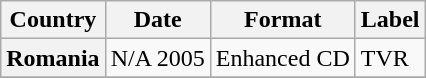<table class="wikitable plainrowheaders unsortable">
<tr>
<th>Country</th>
<th>Date</th>
<th>Format</th>
<th>Label</th>
</tr>
<tr>
<th scope="row">Romania</th>
<td rowspan="1">N/A 2005</td>
<td rowspan="1">Enhanced CD</td>
<td rowspan="1">TVR</td>
</tr>
<tr>
</tr>
</table>
